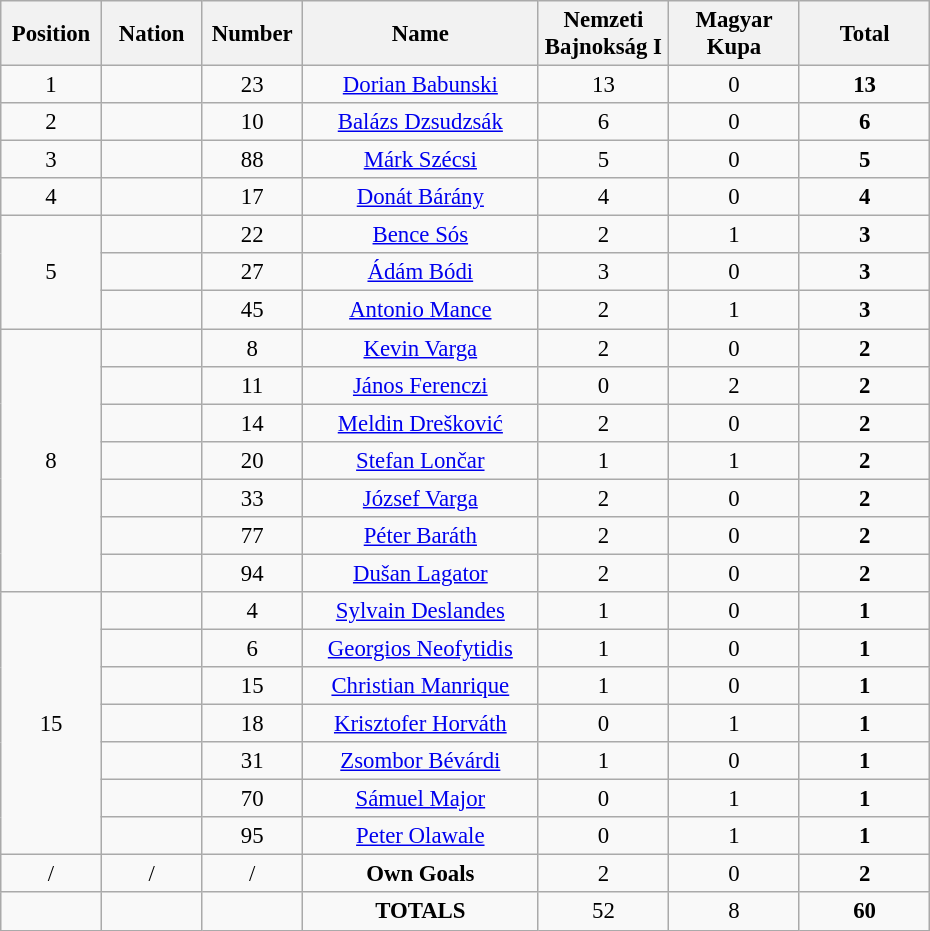<table class="wikitable" style="font-size: 95%; text-align: center;">
<tr>
<th width=60>Position</th>
<th width=60>Nation</th>
<th width=60>Number</th>
<th width=150>Name</th>
<th width=80>Nemzeti Bajnokság I</th>
<th width=80>Magyar Kupa</th>
<th width=80>Total</th>
</tr>
<tr>
<td>1</td>
<td></td>
<td>23</td>
<td><a href='#'>Dorian Babunski</a></td>
<td>13</td>
<td>0</td>
<td><strong>13</strong></td>
</tr>
<tr>
<td>2</td>
<td></td>
<td>10</td>
<td><a href='#'>Balázs Dzsudzsák</a></td>
<td>6</td>
<td>0</td>
<td><strong>6</strong></td>
</tr>
<tr>
<td>3</td>
<td></td>
<td>88</td>
<td><a href='#'>Márk Szécsi</a></td>
<td>5</td>
<td>0</td>
<td><strong>5</strong></td>
</tr>
<tr>
<td>4</td>
<td></td>
<td>17</td>
<td><a href='#'>Donát Bárány</a></td>
<td>4</td>
<td>0</td>
<td><strong>4</strong></td>
</tr>
<tr>
<td rowspan="3">5</td>
<td></td>
<td>22</td>
<td><a href='#'>Bence Sós</a></td>
<td>2</td>
<td>1</td>
<td><strong>3</strong></td>
</tr>
<tr>
<td></td>
<td>27</td>
<td><a href='#'>Ádám Bódi</a></td>
<td>3</td>
<td>0</td>
<td><strong>3</strong></td>
</tr>
<tr>
<td></td>
<td>45</td>
<td><a href='#'>Antonio Mance</a></td>
<td>2</td>
<td>1</td>
<td><strong>3</strong></td>
</tr>
<tr>
<td rowspan="7">8</td>
<td></td>
<td>8</td>
<td><a href='#'>Kevin Varga</a></td>
<td>2</td>
<td>0</td>
<td><strong>2</strong></td>
</tr>
<tr>
<td></td>
<td>11</td>
<td><a href='#'>János Ferenczi</a></td>
<td>0</td>
<td>2</td>
<td><strong>2</strong></td>
</tr>
<tr>
<td></td>
<td>14</td>
<td><a href='#'>Meldin Drešković</a></td>
<td>2</td>
<td>0</td>
<td><strong>2</strong></td>
</tr>
<tr>
<td></td>
<td>20</td>
<td><a href='#'>Stefan Lončar</a></td>
<td>1</td>
<td>1</td>
<td><strong>2</strong></td>
</tr>
<tr>
<td></td>
<td>33</td>
<td><a href='#'>József Varga</a></td>
<td>2</td>
<td>0</td>
<td><strong>2</strong></td>
</tr>
<tr>
<td></td>
<td>77</td>
<td><a href='#'>Péter Baráth</a></td>
<td>2</td>
<td>0</td>
<td><strong>2</strong></td>
</tr>
<tr>
<td></td>
<td>94</td>
<td><a href='#'>Dušan Lagator</a></td>
<td>2</td>
<td>0</td>
<td><strong>2</strong></td>
</tr>
<tr>
<td rowspan="7">15</td>
<td></td>
<td>4</td>
<td><a href='#'>Sylvain Deslandes</a></td>
<td>1</td>
<td>0</td>
<td><strong>1</strong></td>
</tr>
<tr>
<td></td>
<td>6</td>
<td><a href='#'>Georgios Neofytidis</a></td>
<td>1</td>
<td>0</td>
<td><strong>1</strong></td>
</tr>
<tr>
<td></td>
<td>15</td>
<td><a href='#'>Christian Manrique</a></td>
<td>1</td>
<td>0</td>
<td><strong>1</strong></td>
</tr>
<tr>
<td></td>
<td>18</td>
<td><a href='#'>Krisztofer Horváth</a></td>
<td>0</td>
<td>1</td>
<td><strong>1</strong></td>
</tr>
<tr>
<td></td>
<td>31</td>
<td><a href='#'>Zsombor Bévárdi</a></td>
<td>1</td>
<td>0</td>
<td><strong>1</strong></td>
</tr>
<tr>
<td></td>
<td>70</td>
<td><a href='#'>Sámuel Major</a></td>
<td>0</td>
<td>1</td>
<td><strong>1</strong></td>
</tr>
<tr>
<td></td>
<td>95</td>
<td><a href='#'>Peter Olawale</a></td>
<td>0</td>
<td>1</td>
<td><strong>1</strong></td>
</tr>
<tr>
<td>/</td>
<td>/</td>
<td>/</td>
<td><strong>Own Goals</strong></td>
<td>2</td>
<td>0</td>
<td><strong>2</strong></td>
</tr>
<tr>
<td></td>
<td></td>
<td></td>
<td><strong>TOTALS</strong></td>
<td>52</td>
<td>8</td>
<td><strong>60</strong></td>
</tr>
</table>
